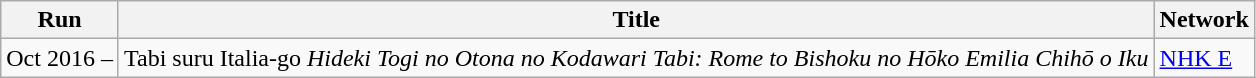<table class="wikitable">
<tr>
<th>Run</th>
<th>Title</th>
<th>Network</th>
</tr>
<tr>
<td>Oct 2016 –</td>
<td>Tabi suru Italia-go <em>Hideki Togi no Otona no Kodawari Tabi: Rome to Bishoku no Hōko Emilia Chihō o Iku</em></td>
<td><a href='#'>NHK E</a></td>
</tr>
</table>
